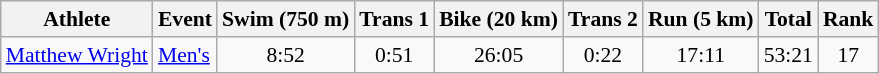<table class="wikitable" border="1" style="font-size:90%">
<tr>
<th>Athlete</th>
<th>Event</th>
<th>Swim (750 m)</th>
<th>Trans 1</th>
<th>Bike (20 km)</th>
<th>Trans 2</th>
<th>Run (5 km)</th>
<th>Total</th>
<th>Rank</th>
</tr>
<tr align=center>
<td align=left><a href='#'>Matthew Wright</a></td>
<td align=left rowspan=1><a href='#'>Men's</a></td>
<td>8:52</td>
<td>0:51</td>
<td>26:05</td>
<td>0:22</td>
<td>17:11</td>
<td>53:21</td>
<td>17</td>
</tr>
</table>
